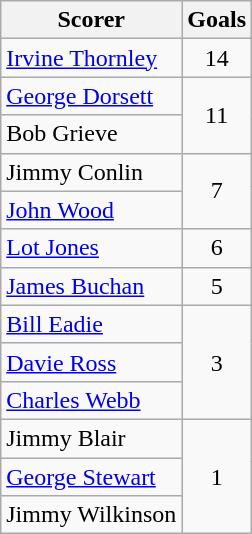<table class="wikitable">
<tr>
<th>Scorer</th>
<th>Goals</th>
</tr>
<tr>
<td> <a href='#'>Irvine Thornley</a></td>
<td align=center>14</td>
</tr>
<tr>
<td> <a href='#'>George Dorsett</a></td>
<td rowspan="2" align=center>11</td>
</tr>
<tr>
<td>Bob Grieve</td>
</tr>
<tr>
<td>Jimmy Conlin</td>
<td rowspan="2" align=center>7</td>
</tr>
<tr>
<td> <a href='#'>John Wood</a></td>
</tr>
<tr>
<td> <a href='#'>Lot Jones</a></td>
<td align=center>6</td>
</tr>
<tr>
<td> <a href='#'>James Buchan</a></td>
<td align=center>5</td>
</tr>
<tr>
<td> <a href='#'>Bill Eadie</a></td>
<td rowspan="3" align=center>3</td>
</tr>
<tr>
<td> <a href='#'>Davie Ross</a></td>
</tr>
<tr>
<td> <a href='#'>Charles Webb</a></td>
</tr>
<tr>
<td>Jimmy Blair</td>
<td rowspan="3" align=center>1</td>
</tr>
<tr>
<td> <a href='#'>George Stewart</a></td>
</tr>
<tr>
<td>Jimmy Wilkinson</td>
</tr>
</table>
